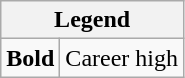<table class="wikitable mw-collapsible mw-collapsed">
<tr>
<th colspan="2">Legend</th>
</tr>
<tr>
<td><strong>Bold</strong></td>
<td>Career high</td>
</tr>
</table>
